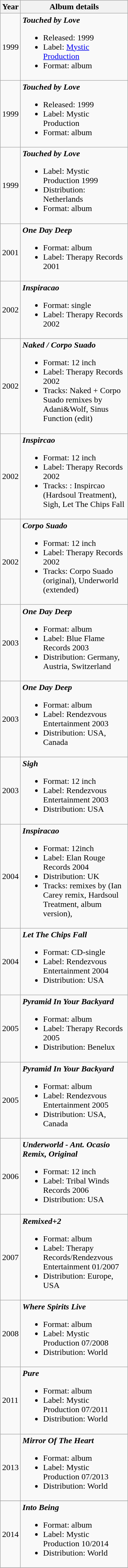<table class="wikitable" style="text-align:center;">
<tr>
<th rowspan="1" style="width:30px;">Year</th>
<th rowspan="1" style="width:200px;">Album details</th>
</tr>
<tr>
<td style="text-align:left;">1999</td>
<td style="text-align:left;"><strong><em>Touched by Love</em></strong><br><ul><li>Released: 1999</li><li>Label: <a href='#'>Mystic Production</a></li><li>Format: album</li></ul></td>
</tr>
<tr>
<td style="text-align:left;">1999</td>
<td style="text-align:left;"><strong><em>Touched by Love</em></strong><br><ul><li>Released: 1999</li><li>Label: Mystic Production</li><li>Format:  album</li></ul></td>
</tr>
<tr>
<td style="text-align:left;">1999</td>
<td style="text-align:left;"><strong><em>Touched by Love</em></strong><br><ul><li>Label: Mystic Production 1999</li><li>Distribution:  Netherlands</li><li>Format:  album</li></ul></td>
</tr>
<tr>
<td style="text-align:left;">2001</td>
<td style="text-align:left;"><strong><em>One Day Deep</em></strong><br><ul><li>Format:  album</li><li>Label: Therapy Records 2001</li></ul></td>
</tr>
<tr>
<td style="text-align:left;">2002</td>
<td style="text-align:left;"><strong><em>Inspiracao</em></strong><br><ul><li>Format:  single</li><li>Label: Therapy Records 2002</li></ul></td>
</tr>
<tr>
<td style="text-align:left;">2002</td>
<td style="text-align:left;"><strong><em>Naked / Corpo Suado</em></strong><br><ul><li>Format:  12 inch</li><li>Label: Therapy Records 2002</li><li>Tracks:  Naked + Corpo Suado remixes by Adani&Wolf, Sinus Function (edit)</li></ul></td>
</tr>
<tr>
<td style="text-align:left;">2002</td>
<td style="text-align:left;"><strong><em>Inspircao</em></strong><br><ul><li>Format:  12 inch</li><li>Label: Therapy Records 2002</li><li>Tracks:  : Inspircao (Hardsoul Treatment), Sigh, Let The Chips Fall</li></ul></td>
</tr>
<tr>
<td style="text-align:left;">2002</td>
<td style="text-align:left;"><strong><em>Corpo Suado</em></strong><br><ul><li>Format:  12 inch</li><li>Label: Therapy Records 2002</li><li>Tracks: Corpo Suado (original), Underworld (extended)</li></ul></td>
</tr>
<tr>
<td style="text-align:left;">2003</td>
<td style="text-align:left;"><strong><em>One Day Deep</em></strong><br><ul><li>Format:  album</li><li>Label: Blue Flame Records 2003</li><li>Distribution:  Germany, Austria, Switzerland</li></ul></td>
</tr>
<tr>
<td style="text-align:left;">2003</td>
<td style="text-align:left;"><strong><em>One Day Deep</em></strong><br><ul><li>Format:  album</li><li>Label: Rendezvous Entertainment 2003</li><li>Distribution:  USA, Canada</li></ul></td>
</tr>
<tr>
<td style="text-align:left;">2003</td>
<td style="text-align:left;"><strong><em>Sigh</em></strong><br><ul><li>Format:  12 inch</li><li>Label: Rendezvous Entertainment 2003</li><li>Distribution:  USA</li></ul></td>
</tr>
<tr>
<td style="text-align:left;">2004</td>
<td style="text-align:left;"><strong><em>Inspiracao</em></strong><br><ul><li>Format:  12inch</li><li>Label: Elan Rouge Records 2004</li><li>Distribution:  UK</li><li>Tracks:  remixes by (Ian Carey remix, Hardsoul Treatment, album version),</li></ul></td>
</tr>
<tr>
<td style="text-align:left;">2004</td>
<td style="text-align:left;"><strong><em>Let The Chips Fall</em></strong><br><ul><li>Format:  CD-single</li><li>Label: Rendezvous Entertainment 2004</li><li>Distribution:  USA</li></ul></td>
</tr>
<tr>
<td style="text-align:left;">2005</td>
<td style="text-align:left;"><strong><em>Pyramid In Your Backyard</em></strong><br><ul><li>Format:  album</li><li>Label: Therapy Records 2005</li><li>Distribution:  Benelux</li></ul></td>
</tr>
<tr>
<td style="text-align:left;">2005</td>
<td style="text-align:left;"><strong><em>Pyramid In Your Backyard</em></strong><br><ul><li>Format:  album</li><li>Label: Rendezvous Entertainment 2005</li><li>Distribution:  USA, Canada</li></ul></td>
</tr>
<tr>
<td style="text-align:left;">2006</td>
<td style="text-align:left;"><strong><em>Underworld - Ant. Ocasio Remix, Original</em></strong><br><ul><li>Format:  12 inch</li><li>Label: Tribal Winds Records 2006</li><li>Distribution:  USA</li></ul></td>
</tr>
<tr>
<td style="text-align:left;">2007</td>
<td style="text-align:left;"><strong><em>Remixed+2</em></strong><br><ul><li>Format:  album</li><li>Label: Therapy Records/Rendezvous Entertainment 01/2007</li><li>Distribution:  Europe, USA</li></ul></td>
</tr>
<tr>
<td style="text-align:left;">2008</td>
<td style="text-align:left;"><strong><em>Where Spirits Live</em></strong><br><ul><li>Format:  album</li><li>Label: Mystic Production 07/2008</li><li>Distribution:  World</li></ul></td>
</tr>
<tr>
<td style="text-align:left;">2011</td>
<td style="text-align:left;"><strong><em>Pure</em></strong><br><ul><li>Format:  album</li><li>Label: Mystic Production 07/2011</li><li>Distribution:  World</li></ul></td>
</tr>
<tr>
<td style="text-align:left;">2013</td>
<td style="text-align:left;"><strong><em>Mirror Of The Heart</em></strong><br><ul><li>Format:  album</li><li>Label: Mystic Production 07/2013</li><li>Distribution:  World</li></ul></td>
</tr>
<tr>
</tr>
<tr>
<td style="text-align:left;">2014</td>
<td style="text-align:left;"><strong><em>Into Being</em></strong><br><ul><li>Format:  album</li><li>Label: Mystic Production 10/2014</li><li>Distribution:  World</li></ul></td>
</tr>
<tr>
</tr>
</table>
